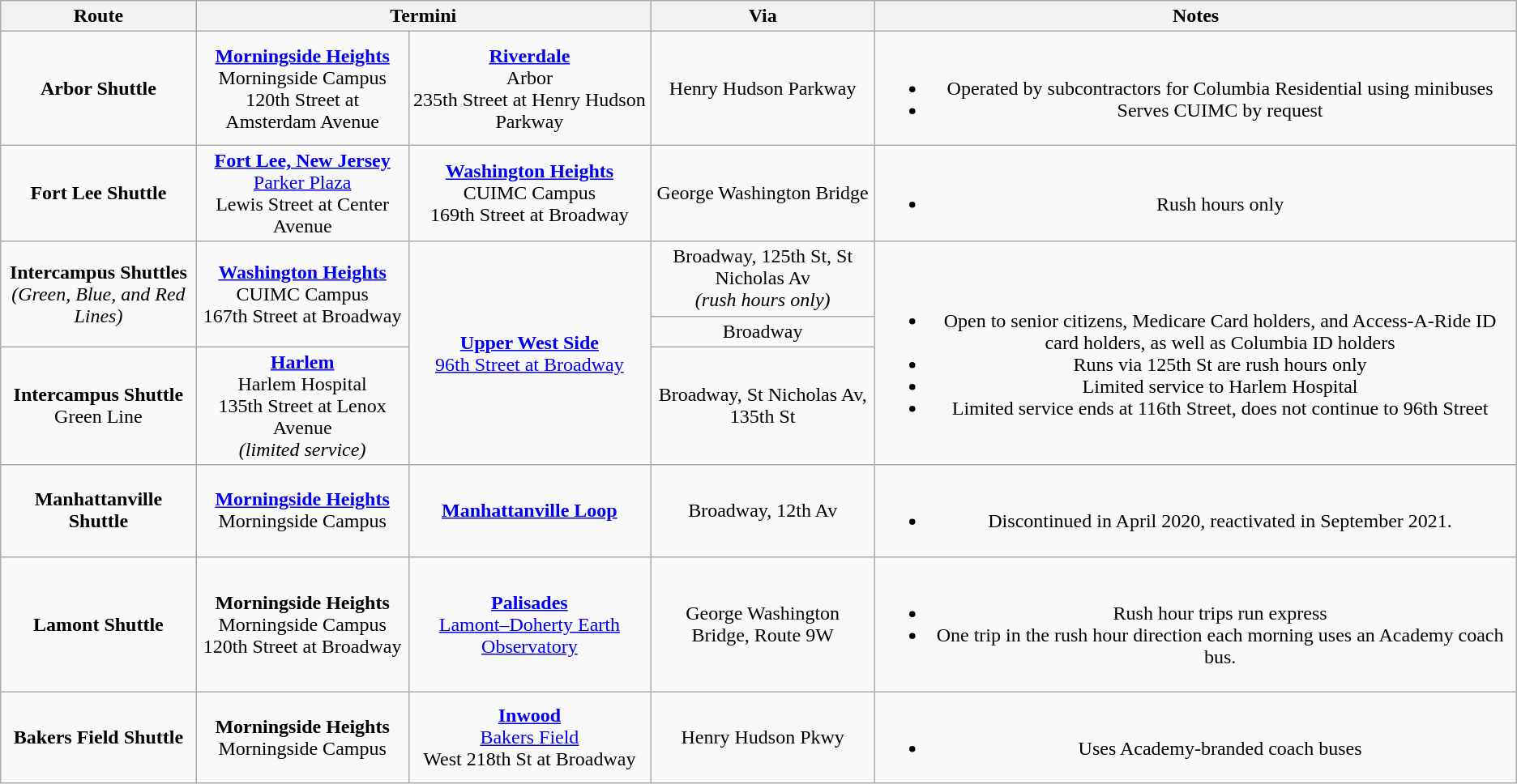<table class="wikitable">
<tr>
<th>Route</th>
<th colspan="2">Termini</th>
<th>Via</th>
<th>Notes</th>
</tr>
<tr align="center">
<td><strong>Arbor Shuttle</strong></td>
<td><strong><a href='#'>Morningside Heights</a></strong><br>Morningside Campus<br>120th Street at Amsterdam Avenue</td>
<td><strong><a href='#'>Riverdale</a></strong><br>Arbor<br>235th Street at Henry Hudson Parkway</td>
<td>Henry Hudson Parkway</td>
<td><br><ul><li>Operated by subcontractors for Columbia Residential using minibuses</li><li>Serves CUIMC by request</li></ul></td>
</tr>
<tr align="center">
<td><strong>Fort Lee Shuttle</strong></td>
<td><strong><a href='#'>Fort Lee, New Jersey</a></strong><br><a href='#'>Parker Plaza</a> <br>Lewis Street at Center Avenue</td>
<td><strong><a href='#'>Washington Heights</a></strong><br>CUIMC Campus<br>169th Street at Broadway</td>
<td>George Washington Bridge</td>
<td><br><ul><li>Rush hours only</li></ul></td>
</tr>
<tr align="center">
<td rowspan="2"><strong>Intercampus Shuttles</strong><br><em>(Green, Blue, and Red Lines)</em></td>
<td rowspan="2"><strong><a href='#'>Washington Heights</a></strong><br>CUIMC Campus<br>167th Street at Broadway</td>
<td rowspan="3"><strong><a href='#'>Upper West Side</a></strong><br><a href='#'>96th Street at Broadway</a></td>
<td>Broadway, 125th St, St Nicholas Av<br><em>(rush hours only)</em></td>
<td rowspan="3"><br><ul><li>Open to senior citizens, Medicare Card holders, and Access-A-Ride ID card holders, as well as Columbia ID holders</li><li>Runs via 125th St are rush hours only</li><li>Limited service to Harlem Hospital</li><li>Limited service ends at 116th Street, does not continue to 96th Street</li></ul></td>
</tr>
<tr align="center">
<td>Broadway</td>
</tr>
<tr align="center">
<td><strong>Intercampus Shuttle</strong><br>Green Line</td>
<td><strong><a href='#'>Harlem</a></strong><br>Harlem Hospital<br>135th Street at Lenox Avenue<br><em>(limited service)</em></td>
<td>Broadway, St Nicholas Av, 135th St</td>
</tr>
<tr align="center">
<td><strong>Manhattanville Shuttle</strong></td>
<td><strong><a href='#'>Morningside Heights</a></strong><br>Morningside Campus</td>
<td><a href='#'><strong>Manhattanville Loop</strong></a></td>
<td>Broadway, 12th Av</td>
<td><br><ul><li>Discontinued in April 2020, reactivated in September 2021.</li></ul></td>
</tr>
<tr align="center">
<td><strong>Lamont Shuttle</strong></td>
<td><strong>Morningside Heights</strong><br>Morningside Campus<br>120th Street at Broadway</td>
<td><strong><a href='#'>Palisades</a></strong><br><a href='#'>Lamont–Doherty Earth Observatory</a></td>
<td>George Washington Bridge, Route 9W</td>
<td><br><ul><li>Rush hour trips run express</li><li>One trip in the rush hour direction each morning uses an Academy coach bus.</li></ul></td>
</tr>
<tr align="center">
<td><strong>Bakers Field Shuttle</strong></td>
<td><strong>Morningside Heights</strong><br>Morningside Campus</td>
<td><a href='#'><strong>Inwood</strong></a><br><a href='#'>Bakers Field</a><br>West 218th St at Broadway</td>
<td>Henry Hudson Pkwy</td>
<td><br><ul><li>Uses Academy-branded coach buses</li></ul></td>
</tr>
</table>
